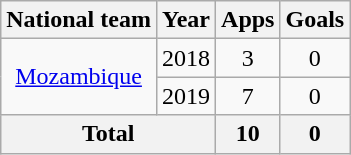<table class="wikitable" style="text-align:center">
<tr>
<th>National team</th>
<th>Year</th>
<th>Apps</th>
<th>Goals</th>
</tr>
<tr>
<td rowspan="2"><a href='#'>Mozambique</a></td>
<td>2018</td>
<td>3</td>
<td>0</td>
</tr>
<tr>
<td>2019</td>
<td>7</td>
<td>0</td>
</tr>
<tr>
<th colspan=2>Total</th>
<th>10</th>
<th>0</th>
</tr>
</table>
